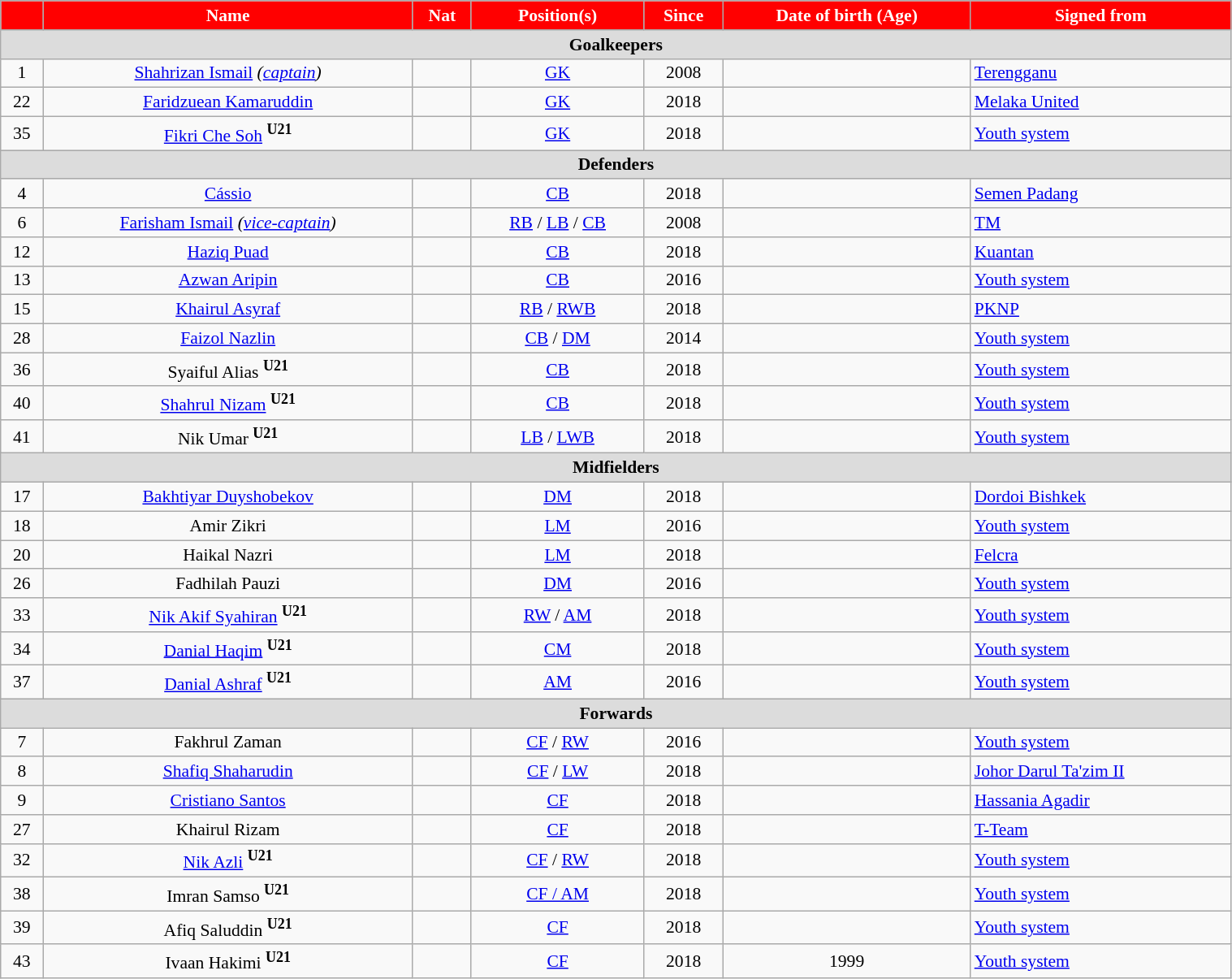<table class="wikitable" style="text-align:center; font-size:90%; width:80%;">
<tr>
<th style="background:#FF0000; color:white; text-align:center;"></th>
<th style="background:#FF0000; color:white; text-align:center;">Name</th>
<th style="background:#FF0000; color:white; text-align:center;">Nat</th>
<th style="background:#FF0000; color:white; text-align:center;">Position(s)</th>
<th style="background:#FF0000; color:white; text-align:center;">Since</th>
<th style="background:#FF0000; color:white; text-align:center;">Date of birth (Age)</th>
<th style="background:#FF0000; color:white; text-align:center;">Signed from</th>
</tr>
<tr>
<th colspan="9" style="background:#dcdcdc; text-align:center;">Goalkeepers</th>
</tr>
<tr>
<td>1</td>
<td><a href='#'>Shahrizan Ismail</a> <em>(<a href='#'>captain</a>)</em></td>
<td></td>
<td><a href='#'>GK</a></td>
<td>2008</td>
<td></td>
<td align=left> <a href='#'>Terengganu</a></td>
</tr>
<tr>
<td>22</td>
<td><a href='#'>Faridzuean Kamaruddin</a></td>
<td></td>
<td><a href='#'>GK</a></td>
<td>2018</td>
<td></td>
<td align=left> <a href='#'>Melaka United</a></td>
</tr>
<tr>
<td>35</td>
<td><a href='#'>Fikri Che Soh</a> <sup><strong>U21</strong></sup></td>
<td></td>
<td><a href='#'>GK</a></td>
<td>2018</td>
<td></td>
<td align=left><a href='#'>Youth system</a></td>
</tr>
<tr>
<th colspan="9" style="background:#dcdcdc; text-align:center;">Defenders</th>
</tr>
<tr>
<td>4</td>
<td><a href='#'>Cássio</a></td>
<td></td>
<td><a href='#'>CB</a></td>
<td>2018</td>
<td></td>
<td align=left> <a href='#'>Semen Padang</a></td>
</tr>
<tr>
<td>6</td>
<td><a href='#'>Farisham Ismail</a> <em>(<a href='#'>vice-captain</a>)</em></td>
<td></td>
<td><a href='#'>RB</a> / <a href='#'>LB</a> / <a href='#'>CB</a></td>
<td>2008</td>
<td></td>
<td align=left> <a href='#'>TM</a></td>
</tr>
<tr>
<td>12</td>
<td><a href='#'>Haziq Puad</a></td>
<td></td>
<td><a href='#'>CB</a></td>
<td>2018</td>
<td></td>
<td align=left> <a href='#'>Kuantan</a></td>
</tr>
<tr>
<td>13</td>
<td><a href='#'>Azwan Aripin</a></td>
<td></td>
<td><a href='#'>CB</a></td>
<td>2016</td>
<td></td>
<td align=left><a href='#'>Youth system</a></td>
</tr>
<tr>
<td>15</td>
<td><a href='#'>Khairul Asyraf</a></td>
<td></td>
<td><a href='#'>RB</a> / <a href='#'>RWB</a></td>
<td>2018</td>
<td></td>
<td align=left> <a href='#'>PKNP</a></td>
</tr>
<tr>
<td>28</td>
<td><a href='#'>Faizol Nazlin</a></td>
<td></td>
<td><a href='#'>CB</a> / <a href='#'>DM</a></td>
<td>2014</td>
<td></td>
<td align=left><a href='#'>Youth system</a></td>
</tr>
<tr>
<td>36</td>
<td>Syaiful Alias <sup><strong>U21</strong></sup></td>
<td></td>
<td><a href='#'>CB</a></td>
<td>2018</td>
<td></td>
<td align=left><a href='#'>Youth system</a></td>
</tr>
<tr>
<td>40</td>
<td><a href='#'>Shahrul Nizam</a> <sup><strong>U21</strong></sup></td>
<td></td>
<td><a href='#'>CB</a></td>
<td>2018</td>
<td></td>
<td align=left><a href='#'>Youth system</a></td>
</tr>
<tr>
<td>41</td>
<td>Nik Umar <sup><strong>U21</strong></sup></td>
<td></td>
<td><a href='#'>LB</a> / <a href='#'>LWB</a></td>
<td>2018</td>
<td></td>
<td align=left><a href='#'>Youth system</a></td>
</tr>
<tr>
<th colspan="9" style="background:#dcdcdc; text-align:center;">Midfielders</th>
</tr>
<tr>
<td>17</td>
<td><a href='#'>Bakhtiyar Duyshobekov</a></td>
<td></td>
<td><a href='#'>DM</a></td>
<td>2018</td>
<td></td>
<td align=left> <a href='#'>Dordoi Bishkek</a></td>
</tr>
<tr>
<td>18</td>
<td>Amir Zikri</td>
<td></td>
<td><a href='#'>LM</a></td>
<td>2016</td>
<td></td>
<td align=left><a href='#'>Youth system</a></td>
</tr>
<tr>
<td>20</td>
<td>Haikal Nazri</td>
<td></td>
<td><a href='#'>LM</a></td>
<td>2018</td>
<td></td>
<td align=left> <a href='#'>Felcra</a></td>
</tr>
<tr>
<td>26</td>
<td>Fadhilah Pauzi</td>
<td></td>
<td><a href='#'>DM</a></td>
<td>2016</td>
<td></td>
<td align=left><a href='#'>Youth system</a></td>
</tr>
<tr>
<td>33</td>
<td><a href='#'>Nik Akif Syahiran</a> <sup><strong>U21</strong></sup></td>
<td></td>
<td><a href='#'>RW</a> / <a href='#'>AM</a></td>
<td>2018</td>
<td></td>
<td align=left><a href='#'>Youth system</a></td>
</tr>
<tr>
<td>34</td>
<td><a href='#'>Danial Haqim</a> <sup><strong>U21</strong></sup></td>
<td></td>
<td><a href='#'>CM</a></td>
<td>2018</td>
<td></td>
<td align=left><a href='#'>Youth system</a></td>
</tr>
<tr>
<td>37</td>
<td><a href='#'>Danial Ashraf</a> <sup><strong>U21</strong></sup></td>
<td></td>
<td><a href='#'>AM</a></td>
<td>2016</td>
<td></td>
<td align=left><a href='#'>Youth system</a></td>
</tr>
<tr>
<th colspan="9" style="background:#dcdcdc; text-align:center;">Forwards</th>
</tr>
<tr>
<td>7</td>
<td>Fakhrul Zaman</td>
<td></td>
<td><a href='#'>CF</a> / <a href='#'>RW</a></td>
<td>2016</td>
<td></td>
<td align=left><a href='#'>Youth system</a></td>
</tr>
<tr>
<td>8</td>
<td><a href='#'>Shafiq Shaharudin</a></td>
<td></td>
<td><a href='#'>CF</a> / <a href='#'>LW</a></td>
<td>2018</td>
<td></td>
<td align=left> <a href='#'>Johor Darul Ta'zim II</a></td>
</tr>
<tr>
<td>9</td>
<td><a href='#'>Cristiano Santos</a></td>
<td></td>
<td><a href='#'>CF</a></td>
<td>2018</td>
<td></td>
<td align=left> <a href='#'>Hassania Agadir</a></td>
</tr>
<tr>
<td>27</td>
<td>Khairul Rizam</td>
<td></td>
<td><a href='#'>CF</a></td>
<td>2018</td>
<td></td>
<td align=left> <a href='#'>T-Team</a></td>
</tr>
<tr>
<td>32</td>
<td><a href='#'>Nik Azli</a> <sup><strong>U21</strong></sup></td>
<td></td>
<td><a href='#'>CF</a> / <a href='#'>RW</a></td>
<td>2018</td>
<td></td>
<td align=left><a href='#'>Youth system</a></td>
</tr>
<tr>
<td>38</td>
<td>Imran Samso <sup><strong>U21</strong></sup></td>
<td></td>
<td><a href='#'>CF / AM</a></td>
<td>2018</td>
<td></td>
<td align=left><a href='#'>Youth system</a></td>
</tr>
<tr>
<td>39</td>
<td>Afiq Saluddin <sup><strong>U21</strong></sup></td>
<td></td>
<td><a href='#'>CF</a></td>
<td>2018</td>
<td></td>
<td align=left><a href='#'>Youth system</a></td>
</tr>
<tr>
<td>43</td>
<td>Ivaan Hakimi <sup><strong>U21</strong></sup></td>
<td></td>
<td><a href='#'>CF</a></td>
<td>2018</td>
<td>1999</td>
<td align=left><a href='#'>Youth system</a></td>
</tr>
</table>
